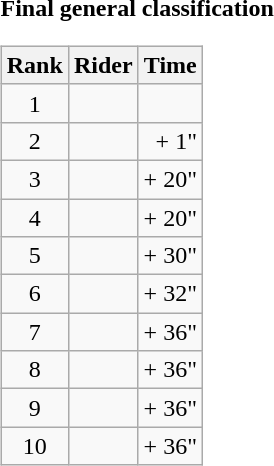<table>
<tr>
<td><strong>Final general classification</strong><br><table class="wikitable">
<tr>
<th scope="col">Rank</th>
<th scope="col">Rider</th>
<th scope="col">Time</th>
</tr>
<tr>
<td style="text-align:center;">1</td>
<td></td>
<td style="text-align:right;"></td>
</tr>
<tr>
<td style="text-align:center;">2</td>
<td></td>
<td style="text-align:right;">+ 1"</td>
</tr>
<tr>
<td style="text-align:center;">3</td>
<td></td>
<td style="text-align:right;">+ 20"</td>
</tr>
<tr>
<td style="text-align:center;">4</td>
<td></td>
<td style="text-align:right;">+ 20"</td>
</tr>
<tr>
<td style="text-align:center;">5</td>
<td></td>
<td style="text-align:right;">+ 30"</td>
</tr>
<tr>
<td style="text-align:center;">6</td>
<td></td>
<td style="text-align:right;">+ 32"</td>
</tr>
<tr>
<td style="text-align:center;">7</td>
<td></td>
<td style="text-align:right;">+ 36"</td>
</tr>
<tr>
<td style="text-align:center;">8</td>
<td></td>
<td style="text-align:right;">+ 36"</td>
</tr>
<tr>
<td style="text-align:center;">9</td>
<td></td>
<td style="text-align:right;">+ 36"</td>
</tr>
<tr>
<td style="text-align:center;">10</td>
<td></td>
<td style="text-align:right;">+ 36"</td>
</tr>
</table>
</td>
</tr>
</table>
